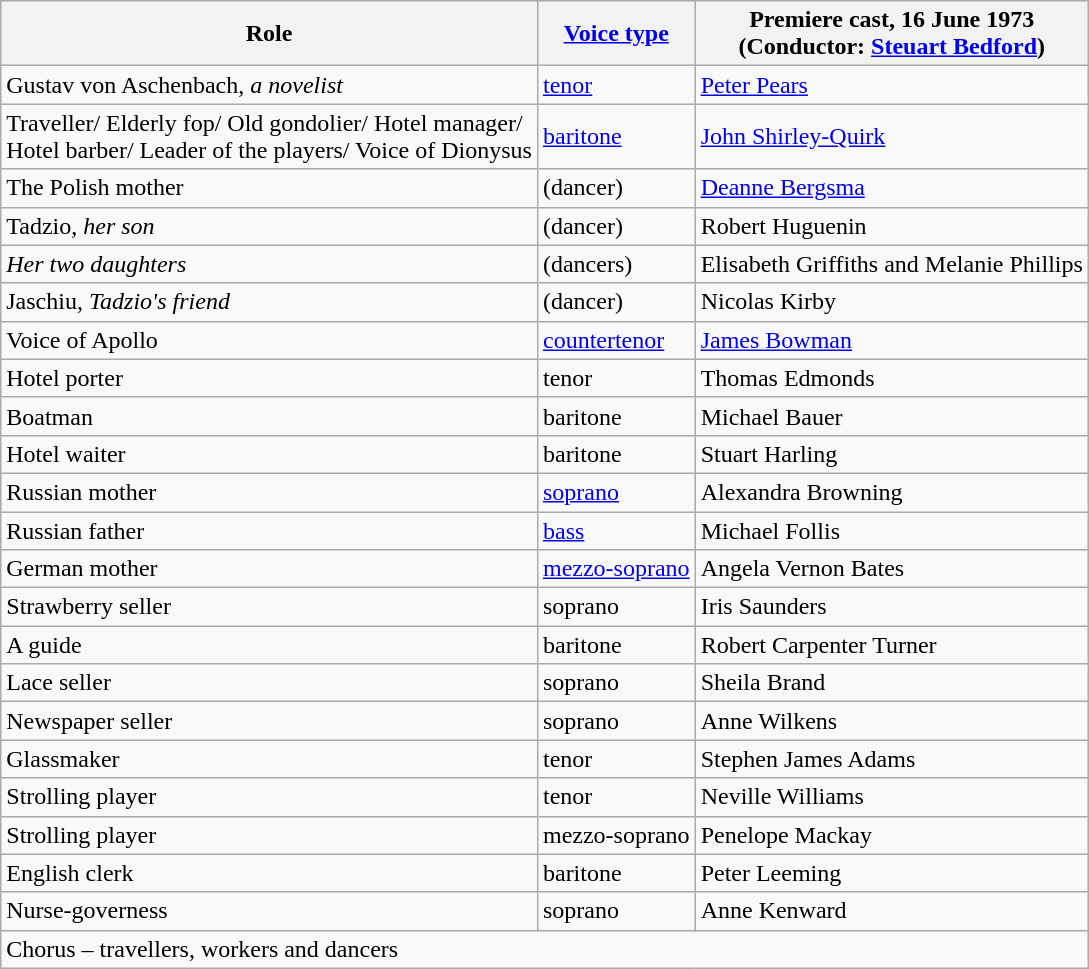<table class="wikitable">
<tr>
<th>Role</th>
<th><a href='#'>Voice type</a></th>
<th>Premiere cast, 16 June 1973<br>(Conductor: <a href='#'>Steuart Bedford</a>)</th>
</tr>
<tr>
<td>Gustav von Aschenbach, <em>a novelist</em></td>
<td><a href='#'>tenor</a></td>
<td><a href='#'>Peter Pears</a></td>
</tr>
<tr>
<td>Traveller/ Elderly fop/ Old gondolier/ Hotel manager/<br>Hotel barber/ Leader of the players/ Voice of Dionysus</td>
<td><a href='#'>baritone</a></td>
<td><a href='#'>John Shirley-Quirk</a></td>
</tr>
<tr>
<td>The Polish mother</td>
<td>(dancer)</td>
<td><a href='#'>Deanne Bergsma</a></td>
</tr>
<tr>
<td>Tadzio, <em>her son</em></td>
<td>(dancer)</td>
<td>Robert Huguenin</td>
</tr>
<tr>
<td><em>Her two daughters</em></td>
<td>(dancers)</td>
<td>Elisabeth Griffiths and Melanie Phillips</td>
</tr>
<tr>
<td>Jaschiu, <em>Tadzio's friend</em></td>
<td>(dancer)</td>
<td>Nicolas Kirby</td>
</tr>
<tr>
<td>Voice of Apollo</td>
<td><a href='#'>countertenor</a></td>
<td><a href='#'>James Bowman</a></td>
</tr>
<tr>
<td>Hotel porter</td>
<td>tenor</td>
<td>Thomas Edmonds</td>
</tr>
<tr>
<td>Boatman</td>
<td>baritone</td>
<td>Michael Bauer</td>
</tr>
<tr>
<td>Hotel waiter</td>
<td>baritone</td>
<td>Stuart Harling</td>
</tr>
<tr>
<td>Russian mother</td>
<td><a href='#'>soprano</a></td>
<td>Alexandra Browning</td>
</tr>
<tr>
<td>Russian father</td>
<td><a href='#'>bass</a></td>
<td>Michael Follis</td>
</tr>
<tr>
<td>German mother</td>
<td><a href='#'>mezzo-soprano</a></td>
<td>Angela Vernon Bates</td>
</tr>
<tr>
<td>Strawberry seller</td>
<td>soprano</td>
<td>Iris Saunders</td>
</tr>
<tr>
<td>A guide</td>
<td>baritone</td>
<td>Robert Carpenter Turner</td>
</tr>
<tr>
<td>Lace seller</td>
<td>soprano</td>
<td>Sheila Brand</td>
</tr>
<tr>
<td>Newspaper seller</td>
<td>soprano</td>
<td>Anne Wilkens</td>
</tr>
<tr>
<td>Glassmaker</td>
<td>tenor</td>
<td>Stephen James Adams</td>
</tr>
<tr>
<td>Strolling player</td>
<td>tenor</td>
<td>Neville Williams</td>
</tr>
<tr>
<td>Strolling player</td>
<td>mezzo-soprano</td>
<td>Penelope Mackay</td>
</tr>
<tr>
<td>English clerk</td>
<td>baritone</td>
<td>Peter Leeming</td>
</tr>
<tr>
<td>Nurse-governess</td>
<td>soprano</td>
<td>Anne Kenward</td>
</tr>
<tr>
<td colspan="3">Chorus – travellers, workers and dancers</td>
</tr>
</table>
